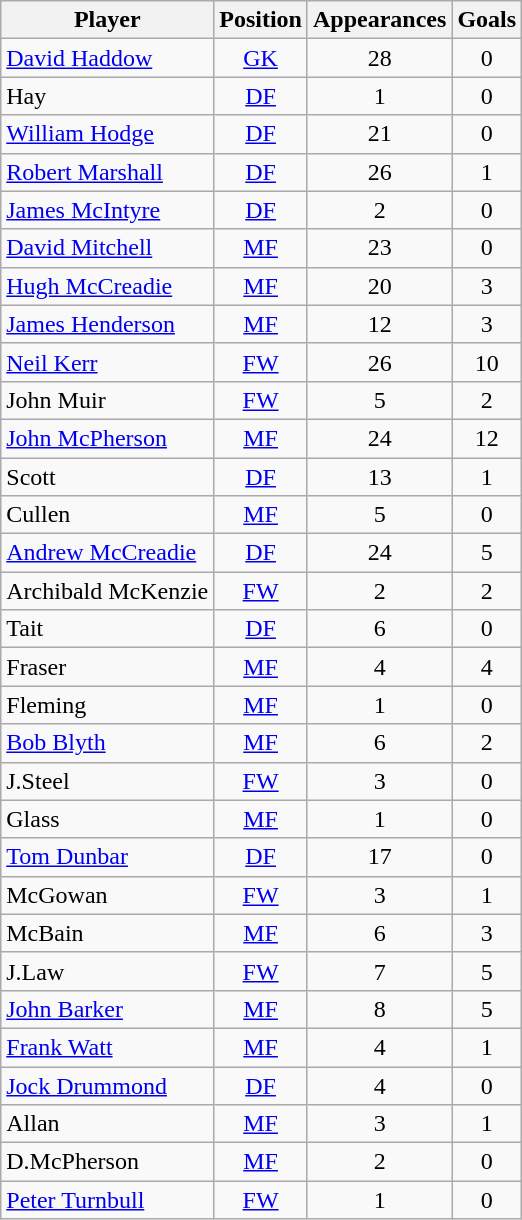<table class="wikitable sortable" style="text-align: center;">
<tr>
<th>Player</th>
<th>Position</th>
<th>Appearances</th>
<th>Goals</th>
</tr>
<tr>
<td align="left"> <a href='#'>David Haddow</a></td>
<td><a href='#'>GK</a></td>
<td>28</td>
<td>0</td>
</tr>
<tr>
<td align="left"> Hay</td>
<td><a href='#'>DF</a></td>
<td>1</td>
<td>0</td>
</tr>
<tr>
<td align="left"> <a href='#'>William Hodge</a></td>
<td><a href='#'>DF</a></td>
<td>21</td>
<td>0</td>
</tr>
<tr>
<td align="left"> <a href='#'>Robert Marshall</a></td>
<td><a href='#'>DF</a></td>
<td>26</td>
<td>1</td>
</tr>
<tr>
<td align="left"> <a href='#'>James McIntyre</a></td>
<td><a href='#'>DF</a></td>
<td>2</td>
<td>0</td>
</tr>
<tr>
<td align="left"> <a href='#'>David Mitchell</a></td>
<td><a href='#'>MF</a></td>
<td>23</td>
<td>0</td>
</tr>
<tr>
<td align="left"> <a href='#'>Hugh McCreadie</a></td>
<td><a href='#'>MF</a></td>
<td>20</td>
<td>3</td>
</tr>
<tr>
<td align="left"> <a href='#'>James Henderson</a></td>
<td><a href='#'>MF</a></td>
<td>12</td>
<td>3</td>
</tr>
<tr>
<td align="left"> <a href='#'>Neil Kerr</a></td>
<td><a href='#'>FW</a></td>
<td>26</td>
<td>10</td>
</tr>
<tr>
<td align="left"> John Muir</td>
<td><a href='#'>FW</a></td>
<td>5</td>
<td>2</td>
</tr>
<tr>
<td align="left"> <a href='#'>John McPherson</a></td>
<td><a href='#'>MF</a></td>
<td>24</td>
<td>12</td>
</tr>
<tr>
<td align="left"> Scott</td>
<td><a href='#'>DF</a></td>
<td>13</td>
<td>1</td>
</tr>
<tr>
<td align="left"> Cullen</td>
<td><a href='#'>MF</a></td>
<td>5</td>
<td>0</td>
</tr>
<tr>
<td align="left"> <a href='#'>Andrew McCreadie</a></td>
<td><a href='#'>DF</a></td>
<td>24</td>
<td>5</td>
</tr>
<tr>
<td align="left"> Archibald McKenzie</td>
<td><a href='#'>FW</a></td>
<td>2</td>
<td>2</td>
</tr>
<tr>
<td align="left"> Tait</td>
<td><a href='#'>DF</a></td>
<td>6</td>
<td>0</td>
</tr>
<tr>
<td align="left"> Fraser</td>
<td><a href='#'>MF</a></td>
<td>4</td>
<td>4</td>
</tr>
<tr>
<td align="left"> Fleming</td>
<td><a href='#'>MF</a></td>
<td>1</td>
<td>0</td>
</tr>
<tr>
<td align="left"> <a href='#'>Bob Blyth</a></td>
<td><a href='#'>MF</a></td>
<td>6</td>
<td>2</td>
</tr>
<tr>
<td align="left"> J.Steel</td>
<td><a href='#'>FW</a></td>
<td>3</td>
<td>0</td>
</tr>
<tr>
<td align="left"> Glass</td>
<td><a href='#'>MF</a></td>
<td>1</td>
<td>0</td>
</tr>
<tr>
<td align="left"> <a href='#'>Tom Dunbar</a></td>
<td><a href='#'>DF</a></td>
<td>17</td>
<td>0</td>
</tr>
<tr>
<td align="left"> McGowan</td>
<td><a href='#'>FW</a></td>
<td>3</td>
<td>1</td>
</tr>
<tr>
<td align="left"> McBain</td>
<td><a href='#'>MF</a></td>
<td>6</td>
<td>3</td>
</tr>
<tr>
<td align="left"> J.Law</td>
<td><a href='#'>FW</a></td>
<td>7</td>
<td>5</td>
</tr>
<tr>
<td align="left"> <a href='#'>John Barker</a></td>
<td><a href='#'>MF</a></td>
<td>8</td>
<td>5</td>
</tr>
<tr>
<td align="left"> <a href='#'>Frank Watt</a></td>
<td><a href='#'>MF</a></td>
<td>4</td>
<td>1</td>
</tr>
<tr>
<td align="left"> <a href='#'>Jock Drummond</a></td>
<td><a href='#'>DF</a></td>
<td>4</td>
<td>0</td>
</tr>
<tr>
<td align="left"> Allan</td>
<td><a href='#'>MF</a></td>
<td>3</td>
<td>1</td>
</tr>
<tr>
<td align="left"> D.McPherson</td>
<td><a href='#'>MF</a></td>
<td>2</td>
<td>0</td>
</tr>
<tr>
<td align="left"> <a href='#'>Peter Turnbull</a></td>
<td><a href='#'>FW</a></td>
<td>1</td>
<td>0</td>
</tr>
</table>
